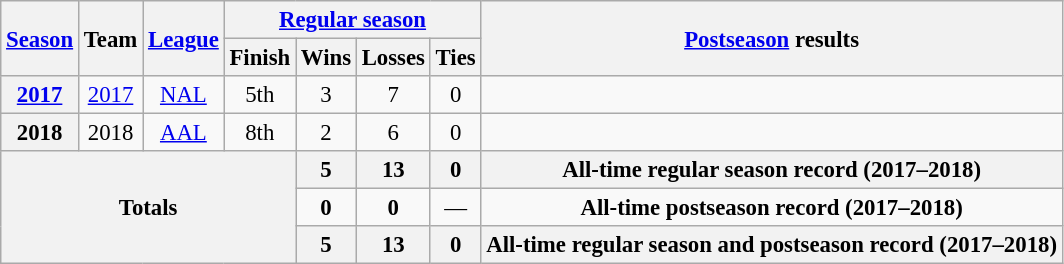<table class="wikitable" style="text-align:center; font-size: 95%;">
<tr>
<th rowspan="2"><a href='#'>Season</a></th>
<th rowspan="2">Team</th>
<th rowspan="2"><a href='#'>League</a></th>
<th colspan="4"><a href='#'>Regular season</a></th>
<th rowspan="2"><a href='#'>Postseason</a> results</th>
</tr>
<tr>
<th>Finish</th>
<th>Wins</th>
<th>Losses</th>
<th>Ties</th>
</tr>
<tr>
<th><a href='#'>2017</a></th>
<td><a href='#'>2017</a></td>
<td><a href='#'>NAL</a></td>
<td>5th</td>
<td>3</td>
<td>7</td>
<td>0</td>
<td></td>
</tr>
<tr>
<th>2018</th>
<td>2018</td>
<td><a href='#'>AAL</a></td>
<td>8th</td>
<td>2</td>
<td>6</td>
<td>0</td>
<td></td>
</tr>
<tr>
<th rowspan="3" colspan="4">Totals</th>
<th>5</th>
<th>13</th>
<th>0</th>
<th colspan="3">All-time regular season record (2017–2018)</th>
</tr>
<tr>
<td><strong>0</strong></td>
<td><strong>0</strong></td>
<td>—</td>
<td colspan="3"><strong>All-time postseason record (2017–2018)</strong></td>
</tr>
<tr>
<th>5</th>
<th>13</th>
<th>0</th>
<th colspan="3">All-time regular season and postseason record (2017–2018)</th>
</tr>
</table>
